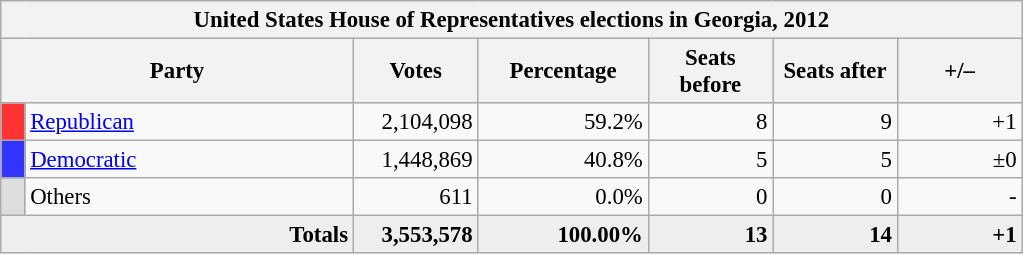<table class="wikitable" style="font-size: 95%;">
<tr>
<th colspan="7">United States House of Representatives elections in Georgia, 2012</th>
</tr>
<tr>
<th colspan=2 style="width: 15em">Party</th>
<th style="width: 5em">Votes</th>
<th style="width: 7em">Percentage</th>
<th style="width: 5em">Seats before</th>
<th style="width: 5em">Seats after</th>
<th style="width: 5em">+/–</th>
</tr>
<tr>
<th style="background-color:#FF3333; width: 3px"></th>
<td style="width: 130px"><a href='#'>Republican</a></td>
<td align="right">2,104,098</td>
<td align="right">59.2%</td>
<td align="right">8</td>
<td align="right">9</td>
<td align="right">+1</td>
</tr>
<tr>
<th style="background-color:#3333FF; width: 3px"></th>
<td style="width: 130px"><a href='#'>Democratic</a></td>
<td align="right">1,448,869</td>
<td align="right">40.8%</td>
<td align="right">5</td>
<td align="right">5</td>
<td align="right">±0</td>
</tr>
<tr>
<th style="background-color:#DDDDDD; width: 3px"></th>
<td style="width: 130px">Others</td>
<td align="right">611</td>
<td align="right">0.0%</td>
<td align="right">0</td>
<td align="right">0</td>
<td align="right">-</td>
</tr>
<tr bgcolor="#EEEEEE">
<td colspan="2" align="right"><strong>Totals</strong></td>
<td align="right"><strong>3,553,578</strong></td>
<td align="right"><strong>100.00%</strong></td>
<td align="right"><strong>13</strong></td>
<td align="right"><strong>14</strong></td>
<td align="right"><strong>+1</strong></td>
</tr>
</table>
